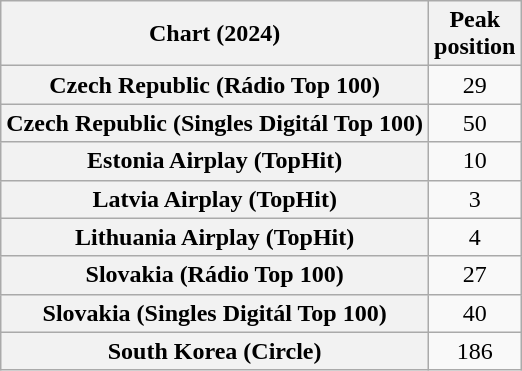<table class="wikitable sortable plainrowheaders" style="text-align:center">
<tr>
<th scope="col">Chart (2024)</th>
<th scope="col">Peak<br>position</th>
</tr>
<tr>
<th scope="row">Czech Republic (Rádio Top 100)</th>
<td>29</td>
</tr>
<tr>
<th scope="row">Czech Republic (Singles Digitál Top 100)</th>
<td>50</td>
</tr>
<tr>
<th scope="row">Estonia Airplay (TopHit)</th>
<td>10</td>
</tr>
<tr>
<th scope="row">Latvia Airplay (TopHit)<br></th>
<td>3</td>
</tr>
<tr>
<th scope="row">Lithuania Airplay (TopHit)</th>
<td>4</td>
</tr>
<tr>
<th scope="row">Slovakia (Rádio Top 100)</th>
<td>27</td>
</tr>
<tr>
<th scope="row">Slovakia (Singles Digitál Top 100)</th>
<td>40</td>
</tr>
<tr>
<th scope="row">South Korea (Circle)</th>
<td>186</td>
</tr>
</table>
